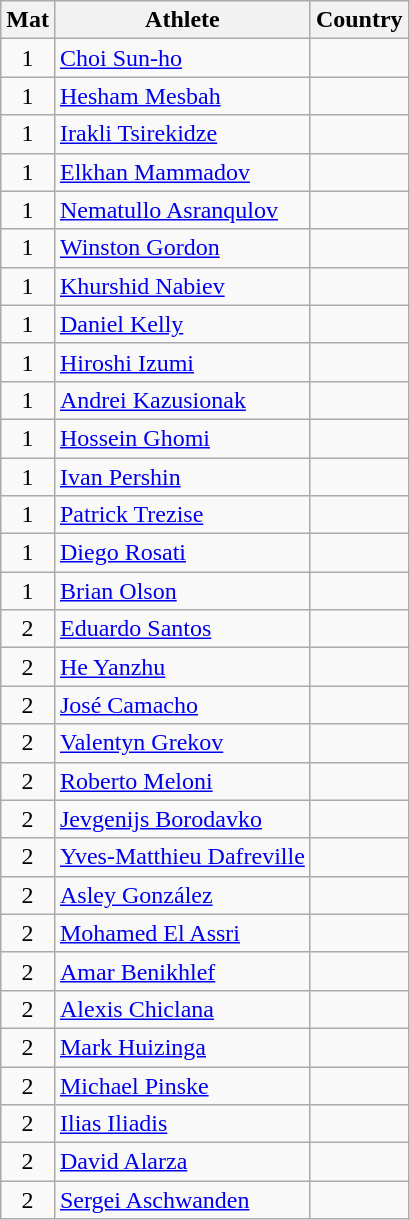<table class="wikitable sortable" style="text-align:center">
<tr>
<th>Mat</th>
<th>Athlete</th>
<th>Country</th>
</tr>
<tr>
<td>1</td>
<td align="left"><a href='#'>Choi Sun-ho</a></td>
<td></td>
</tr>
<tr>
<td>1</td>
<td align="left"><a href='#'>Hesham Mesbah</a></td>
<td></td>
</tr>
<tr>
<td>1</td>
<td align="left"><a href='#'>Irakli Tsirekidze</a></td>
<td></td>
</tr>
<tr>
<td>1</td>
<td align="left"><a href='#'>Elkhan Mammadov</a></td>
<td></td>
</tr>
<tr>
<td>1</td>
<td align="left"><a href='#'>Nematullo Asranqulov</a></td>
<td></td>
</tr>
<tr>
<td>1</td>
<td align="left"><a href='#'>Winston Gordon</a></td>
<td></td>
</tr>
<tr>
<td>1</td>
<td align="left"><a href='#'>Khurshid Nabiev</a></td>
<td></td>
</tr>
<tr>
<td>1</td>
<td align="left"><a href='#'>Daniel Kelly</a></td>
<td></td>
</tr>
<tr>
<td>1</td>
<td align="left"><a href='#'>Hiroshi Izumi</a></td>
<td></td>
</tr>
<tr>
<td>1</td>
<td align="left"><a href='#'>Andrei Kazusionak</a></td>
<td></td>
</tr>
<tr>
<td>1</td>
<td align="left"><a href='#'>Hossein Ghomi</a></td>
<td></td>
</tr>
<tr>
<td>1</td>
<td align="left"><a href='#'>Ivan Pershin</a></td>
<td></td>
</tr>
<tr>
<td>1</td>
<td align="left"><a href='#'>Patrick Trezise</a></td>
<td></td>
</tr>
<tr>
<td>1</td>
<td align="left"><a href='#'>Diego Rosati</a></td>
<td></td>
</tr>
<tr>
<td>1</td>
<td align="left"><a href='#'>Brian Olson</a></td>
<td></td>
</tr>
<tr>
<td>2</td>
<td align="left"><a href='#'>Eduardo Santos</a></td>
<td></td>
</tr>
<tr>
<td>2</td>
<td align="left"><a href='#'>He Yanzhu</a></td>
<td></td>
</tr>
<tr>
<td>2</td>
<td align="left"><a href='#'>José Camacho</a></td>
<td></td>
</tr>
<tr>
<td>2</td>
<td align="left"><a href='#'>Valentyn Grekov</a></td>
<td></td>
</tr>
<tr>
<td>2</td>
<td align="left"><a href='#'>Roberto Meloni</a></td>
<td></td>
</tr>
<tr>
<td>2</td>
<td align="left"><a href='#'>Jevgenijs Borodavko</a></td>
<td></td>
</tr>
<tr>
<td>2</td>
<td align="left"><a href='#'>Yves-Matthieu Dafreville</a></td>
<td></td>
</tr>
<tr>
<td>2</td>
<td align="left"><a href='#'>Asley González</a></td>
<td></td>
</tr>
<tr>
<td>2</td>
<td align="left"><a href='#'>Mohamed El Assri</a></td>
<td></td>
</tr>
<tr>
<td>2</td>
<td align="left"><a href='#'>Amar Benikhlef</a></td>
<td></td>
</tr>
<tr>
<td>2</td>
<td align="left"><a href='#'>Alexis Chiclana</a></td>
<td></td>
</tr>
<tr>
<td>2</td>
<td align="left"><a href='#'>Mark Huizinga</a></td>
<td></td>
</tr>
<tr>
<td>2</td>
<td align="left"><a href='#'>Michael Pinske</a></td>
<td></td>
</tr>
<tr>
<td>2</td>
<td align="left"><a href='#'>Ilias Iliadis</a></td>
<td></td>
</tr>
<tr>
<td>2</td>
<td align="left"><a href='#'>David Alarza</a></td>
<td></td>
</tr>
<tr>
<td>2</td>
<td align="left"><a href='#'>Sergei Aschwanden</a></td>
<td></td>
</tr>
</table>
